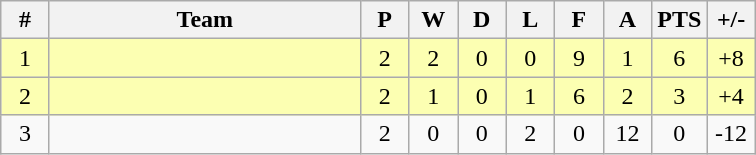<table class="wikitable" border="1">
<tr>
<th width="25">#</th>
<th width="200">Team</th>
<th width="25">P</th>
<th width="25">W</th>
<th width="25">D</th>
<th width="25">L</th>
<th width="25">F</th>
<th width="25">A</th>
<th width="25">PTS</th>
<th width="25">+/-</th>
</tr>
<tr bgcolor="FCFFB2">
<td align="center">1</td>
<td></td>
<td align="center">2</td>
<td align="center">2</td>
<td align="center">0</td>
<td align="center">0</td>
<td align="center">9</td>
<td align="center">1</td>
<td align="center">6</td>
<td align="center">+8</td>
</tr>
<tr bgcolor="FCFFB2">
<td align="center">2</td>
<td></td>
<td align="center">2</td>
<td align="center">1</td>
<td align="center">0</td>
<td align="center">1</td>
<td align="center">6</td>
<td align="center">2</td>
<td align="center">3</td>
<td align="center">+4</td>
</tr>
<tr>
<td align="center">3</td>
<td></td>
<td align="center">2</td>
<td align="center">0</td>
<td align="center">0</td>
<td align="center">2</td>
<td align="center">0</td>
<td align="center">12</td>
<td align="center">0</td>
<td align="center">-12</td>
</tr>
</table>
